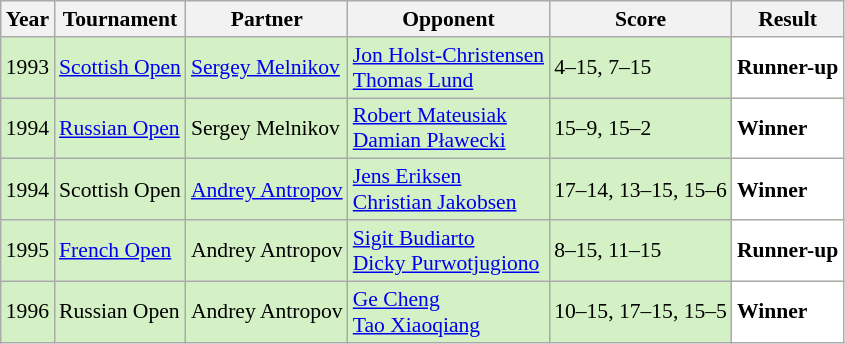<table class="sortable wikitable" style="font-size: 90%;">
<tr>
<th>Year</th>
<th>Tournament</th>
<th>Partner</th>
<th>Opponent</th>
<th>Score</th>
<th>Result</th>
</tr>
<tr style="background:#D4F1C5">
<td align="center">1993</td>
<td align="left"><a href='#'>Scottish Open</a></td>
<td align="left"> <a href='#'>Sergey Melnikov</a></td>
<td align="left"> <a href='#'>Jon Holst-Christensen</a> <br>  <a href='#'>Thomas Lund</a></td>
<td align="left">4–15, 7–15</td>
<td style="text-align:left; background:white"> <strong>Runner-up</strong></td>
</tr>
<tr style="background:#D4F1C5">
<td align="center">1994</td>
<td align="left"><a href='#'>Russian Open</a></td>
<td align="left"> Sergey Melnikov</td>
<td align="left"> <a href='#'>Robert Mateusiak</a> <br>  <a href='#'>Damian Pławecki</a></td>
<td align="left">15–9, 15–2</td>
<td style="text-align:left; background:white"> <strong>Winner</strong></td>
</tr>
<tr style="background:#D4F1C5">
<td align="center">1994</td>
<td align="left">Scottish Open</td>
<td align="left"> <a href='#'>Andrey Antropov</a></td>
<td align="left"> <a href='#'>Jens Eriksen</a> <br>  <a href='#'>Christian Jakobsen</a></td>
<td align="left">17–14, 13–15, 15–6</td>
<td style="text-align:left; background:white"> <strong>Winner</strong></td>
</tr>
<tr style="background:#D4F1C5">
<td align="center">1995</td>
<td align="left"><a href='#'>French Open</a></td>
<td align="left"> Andrey Antropov</td>
<td align="left"> <a href='#'>Sigit Budiarto</a> <br>  <a href='#'>Dicky Purwotjugiono</a></td>
<td align="left">8–15, 11–15</td>
<td style="text-align:left; background:white"> <strong>Runner-up</strong></td>
</tr>
<tr style="background:#D4F1C5">
<td align="center">1996</td>
<td align="left">Russian Open</td>
<td align="left"> Andrey Antropov</td>
<td align="left"> <a href='#'>Ge Cheng</a> <br>  <a href='#'>Tao Xiaoqiang</a></td>
<td align="left">10–15, 17–15, 15–5</td>
<td style="text-align:left; background:white"> <strong>Winner</strong></td>
</tr>
</table>
